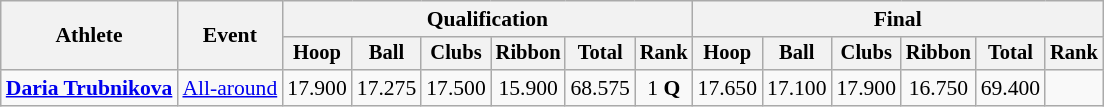<table class=wikitable style="text-align:center;font-size:90%">
<tr>
<th rowspan=2>Athlete</th>
<th rowspan=2>Event</th>
<th colspan=6>Qualification</th>
<th colspan=6>Final</th>
</tr>
<tr style="font-size:95%">
<th>Hoop</th>
<th>Ball</th>
<th>Clubs</th>
<th>Ribbon</th>
<th>Total</th>
<th>Rank</th>
<th>Hoop</th>
<th>Ball</th>
<th>Clubs</th>
<th>Ribbon</th>
<th>Total</th>
<th>Rank</th>
</tr>
<tr>
<td align=left><strong><a href='#'>Daria Trubnikova</a></strong></td>
<td align=left><a href='#'>All-around</a></td>
<td>17.900</td>
<td>17.275</td>
<td>17.500</td>
<td>15.900</td>
<td>68.575</td>
<td>1 <strong>Q</strong></td>
<td>17.650</td>
<td>17.100</td>
<td>17.900</td>
<td>16.750</td>
<td>69.400</td>
<td></td>
</tr>
</table>
